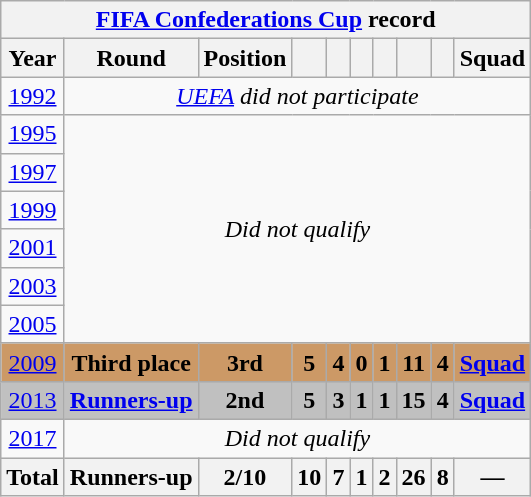<table class="wikitable" style="text-align: center;">
<tr>
<th colspan=11><a href='#'>FIFA Confederations Cup</a> record</th>
</tr>
<tr>
<th>Year</th>
<th>Round</th>
<th>Position</th>
<th></th>
<th></th>
<th></th>
<th></th>
<th></th>
<th></th>
<th>Squad</th>
</tr>
<tr>
<td> <a href='#'>1992</a></td>
<td colspan=10><em><a href='#'>UEFA</a> did not participate</em></td>
</tr>
<tr>
<td> <a href='#'>1995</a></td>
<td colspan=10 rowspan=6><em>Did not qualify</em></td>
</tr>
<tr>
<td> <a href='#'>1997</a></td>
</tr>
<tr>
<td> <a href='#'>1999</a></td>
</tr>
<tr>
<td>  <a href='#'>2001</a></td>
</tr>
<tr>
<td> <a href='#'>2003</a></td>
</tr>
<tr>
<td> <a href='#'>2005</a></td>
</tr>
<tr style="background:#cc9966;">
<td> <a href='#'>2009</a></td>
<td><strong>Third place</strong></td>
<td><strong>3rd</strong></td>
<td><strong>5</strong></td>
<td><strong>4</strong></td>
<td><strong>0</strong></td>
<td><strong>1</strong></td>
<td><strong>11</strong></td>
<td><strong>4</strong></td>
<td><strong><a href='#'>Squad</a></strong></td>
</tr>
<tr style="background:Silver;">
<td> <a href='#'>2013</a></td>
<td><strong><a href='#'>Runners-up</a></strong></td>
<td><strong>2nd</strong></td>
<td><strong>5</strong></td>
<td><strong>3</strong></td>
<td><strong>1</strong></td>
<td><strong>1</strong></td>
<td><strong>15</strong></td>
<td><strong>4</strong></td>
<td><strong><a href='#'>Squad</a></strong></td>
</tr>
<tr>
<td> <a href='#'>2017</a></td>
<td colspan=9><em>Did not qualify</em></td>
</tr>
<tr>
<th>Total</th>
<th>Runners-up</th>
<th>2/10</th>
<th>10</th>
<th>7</th>
<th>1</th>
<th>2</th>
<th>26</th>
<th>8</th>
<th>—</th>
</tr>
</table>
